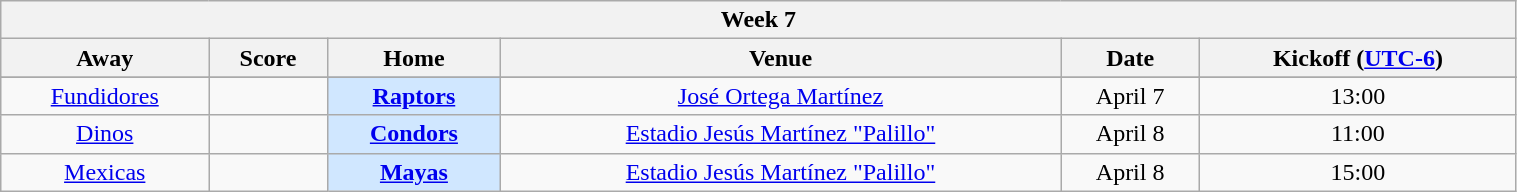<table class="wikitable mw-collapsible mw-collapsed" style="width:80%;">
<tr>
<th colspan="8">Week 7</th>
</tr>
<tr>
<th>Away</th>
<th>Score</th>
<th>Home</th>
<th>Venue</th>
<th>Date</th>
<th>Kickoff (<a href='#'>UTC-6</a>)</th>
</tr>
<tr>
</tr>
<tr align="center">
<td><a href='#'>Fundidores</a></td>
<td></td>
<td bgcolor="#D0E7FF"><strong><a href='#'>Raptors</a></strong></td>
<td><a href='#'>José Ortega Martínez</a></td>
<td>April 7</td>
<td>13:00</td>
</tr>
<tr align="center">
<td><a href='#'>Dinos</a></td>
<td></td>
<td bgcolor="#D0E7FF"><strong><a href='#'>Condors</a></strong></td>
<td><a href='#'>Estadio Jesús Martínez "Palillo"</a></td>
<td>April 8</td>
<td>11:00</td>
</tr>
<tr align="center">
<td><a href='#'>Mexicas</a></td>
<td></td>
<td bgcolor="#D0E7FF"><strong><a href='#'>Mayas</a></strong></td>
<td><a href='#'>Estadio Jesús Martínez "Palillo"</a></td>
<td>April 8</td>
<td>15:00</td>
</tr>
</table>
